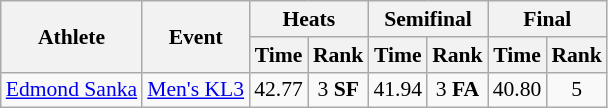<table class="wikitable" style="font-size:90%">
<tr>
<th rowspan="2">Athlete</th>
<th rowspan="2">Event</th>
<th colspan="2">Heats</th>
<th colspan="2">Semifinal</th>
<th colspan="2">Final</th>
</tr>
<tr>
<th>Time</th>
<th>Rank</th>
<th>Time</th>
<th>Rank</th>
<th>Time</th>
<th>Rank</th>
</tr>
<tr align=center>
<td align=left><a href='#'>Edmond Sanka</a></td>
<td align=left><a href='#'>Men's KL3</a></td>
<td>42.77</td>
<td>3 <strong>SF</strong></td>
<td>41.94</td>
<td>3 <strong>FA</strong></td>
<td>40.80</td>
<td>5</td>
</tr>
</table>
